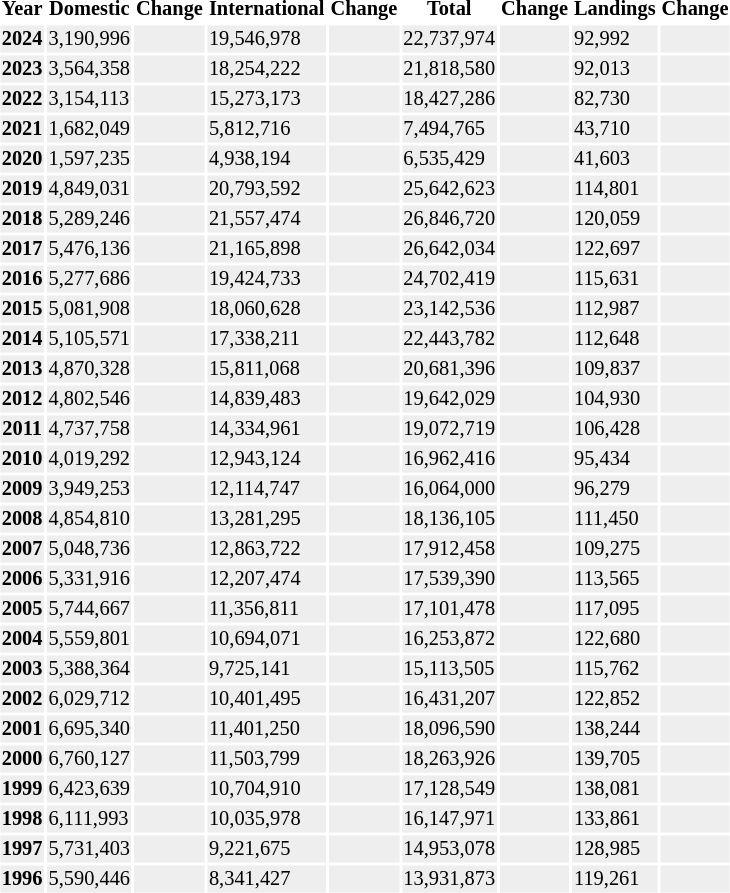<table class="toccolours sortable" style="padding:0.5em; font-size: 85%">
<tr>
<th>Year</th>
<th>Domestic</th>
<th>Change</th>
<th>International</th>
<th>Change</th>
<th>Total</th>
<th>Change</th>
<th>Landings</th>
<th>Change</th>
</tr>
<tr style="background:#eee;">
<th>2024</th>
<td>3,190,996</td>
<td></td>
<td>19,546,978</td>
<td></td>
<td>22,737,974</td>
<td></td>
<td>92,992</td>
<td></td>
</tr>
<tr style="background:#eee;">
<th>2023</th>
<td>3,564,358</td>
<td></td>
<td>18,254,222</td>
<td></td>
<td>21,818,580</td>
<td></td>
<td>92,013</td>
<td></td>
</tr>
<tr style="background:#eee;">
<th>2022</th>
<td>3,154,113</td>
<td></td>
<td>15,273,173</td>
<td></td>
<td>18,427,286</td>
<td></td>
<td>82,730</td>
<td></td>
</tr>
<tr style="background:#eee;">
<th>2021</th>
<td>1,682,049</td>
<td></td>
<td>5,812,716</td>
<td></td>
<td>7,494,765</td>
<td></td>
<td>43,710</td>
<td></td>
</tr>
<tr style="background:#eee;">
<th>2020</th>
<td>1,597,235</td>
<td></td>
<td>4,938,194</td>
<td></td>
<td>6,535,429</td>
<td></td>
<td>41,603</td>
<td></td>
</tr>
<tr style="background:#eee;">
<th>2019</th>
<td>4,849,031</td>
<td></td>
<td>20,793,592</td>
<td></td>
<td>25,642,623</td>
<td></td>
<td>114,801</td>
<td></td>
</tr>
<tr style="background:#eee;">
<th>2018</th>
<td>5,289,246</td>
<td></td>
<td>21,557,474</td>
<td></td>
<td>26,846,720</td>
<td></td>
<td>120,059</td>
<td></td>
</tr>
<tr style="background:#eee;">
<th>2017</th>
<td>5,476,136</td>
<td></td>
<td>21,165,898</td>
<td></td>
<td>26,642,034</td>
<td></td>
<td>122,697</td>
<td></td>
</tr>
<tr style="background:#eee;">
<th>2016</th>
<td>5,277,686</td>
<td></td>
<td>19,424,733</td>
<td></td>
<td>24,702,419</td>
<td></td>
<td>115,631</td>
<td></td>
</tr>
<tr style="background:#eee;">
<th>2015</th>
<td>5,081,908</td>
<td></td>
<td>18,060,628</td>
<td></td>
<td>23,142,536</td>
<td></td>
<td>112,987</td>
<td></td>
</tr>
<tr style="background:#eee;">
<th>2014</th>
<td>5,105,571</td>
<td></td>
<td>17,338,211</td>
<td></td>
<td>22,443,782</td>
<td></td>
<td>112,648</td>
<td></td>
</tr>
<tr style="background:#eee;">
<th>2013</th>
<td>4,870,328</td>
<td></td>
<td>15,811,068</td>
<td></td>
<td>20,681,396</td>
<td></td>
<td>109,837</td>
<td></td>
</tr>
<tr style="background:#eee;">
<th>2012</th>
<td>4,802,546</td>
<td></td>
<td>14,839,483</td>
<td></td>
<td>19,642,029</td>
<td></td>
<td>104,930</td>
<td></td>
</tr>
<tr style="background:#eee;">
<th>2011</th>
<td>4,737,758</td>
<td></td>
<td>14,334,961</td>
<td></td>
<td>19,072,719</td>
<td></td>
<td>106,428</td>
<td></td>
</tr>
<tr style="background:#eee;">
<th>2010</th>
<td>4,019,292</td>
<td></td>
<td>12,943,124</td>
<td></td>
<td>16,962,416</td>
<td></td>
<td>95,434</td>
<td></td>
</tr>
<tr style="background:#eee;">
<th>2009</th>
<td>3,949,253</td>
<td></td>
<td>12,114,747</td>
<td></td>
<td>16,064,000</td>
<td></td>
<td>96,279</td>
<td></td>
</tr>
<tr style="background:#eee;">
<th>2008</th>
<td>4,854,810</td>
<td></td>
<td>13,281,295</td>
<td></td>
<td>18,136,105</td>
<td></td>
<td>111,450</td>
<td></td>
</tr>
<tr style="background:#eee;">
<th>2007</th>
<td>5,048,736</td>
<td></td>
<td>12,863,722</td>
<td></td>
<td>17,912,458</td>
<td></td>
<td>109,275</td>
<td></td>
</tr>
<tr style="background:#eee;">
<th>2006</th>
<td>5,331,916</td>
<td></td>
<td>12,207,474</td>
<td></td>
<td>17,539,390</td>
<td></td>
<td>113,565</td>
<td></td>
</tr>
<tr style="background:#eee;">
<th>2005</th>
<td>5,744,667</td>
<td></td>
<td>11,356,811</td>
<td></td>
<td>17,101,478</td>
<td></td>
<td>117,095</td>
<td></td>
</tr>
<tr style="background:#eee;">
<th>2004</th>
<td>5,559,801</td>
<td></td>
<td>10,694,071</td>
<td></td>
<td>16,253,872</td>
<td></td>
<td>122,680</td>
<td></td>
</tr>
<tr style="background:#eee;">
<th>2003</th>
<td>5,388,364</td>
<td></td>
<td>9,725,141</td>
<td></td>
<td>15,113,505</td>
<td></td>
<td>115,762</td>
<td></td>
</tr>
<tr style="background:#eee;">
<th>2002</th>
<td>6,029,712</td>
<td></td>
<td>10,401,495</td>
<td></td>
<td>16,431,207</td>
<td></td>
<td>122,852</td>
<td></td>
</tr>
<tr style="background:#eee;">
<th>2001</th>
<td>6,695,340</td>
<td></td>
<td>11,401,250</td>
<td></td>
<td>18,096,590</td>
<td></td>
<td>138,244</td>
<td></td>
</tr>
<tr style="background:#eee;">
<th>2000</th>
<td>6,760,127</td>
<td></td>
<td>11,503,799</td>
<td></td>
<td>18,263,926</td>
<td></td>
<td>139,705</td>
<td></td>
</tr>
<tr style="background:#eee;">
<th>1999</th>
<td>6,423,639</td>
<td></td>
<td>10,704,910</td>
<td></td>
<td>17,128,549</td>
<td></td>
<td>138,081</td>
<td></td>
</tr>
<tr style="background:#eee;">
<th>1998</th>
<td>6,111,993</td>
<td></td>
<td>10,035,978</td>
<td></td>
<td>16,147,971</td>
<td></td>
<td>133,861</td>
<td></td>
</tr>
<tr style="background:#eee;">
<th>1997</th>
<td>5,731,403</td>
<td></td>
<td>9,221,675</td>
<td></td>
<td>14,953,078</td>
<td></td>
<td>128,985</td>
<td></td>
</tr>
<tr style="background:#eee;">
<th>1996</th>
<td>5,590,446</td>
<td></td>
<td>8,341,427</td>
<td></td>
<td>13,931,873</td>
<td></td>
<td>119,261</td>
<td></td>
</tr>
</table>
